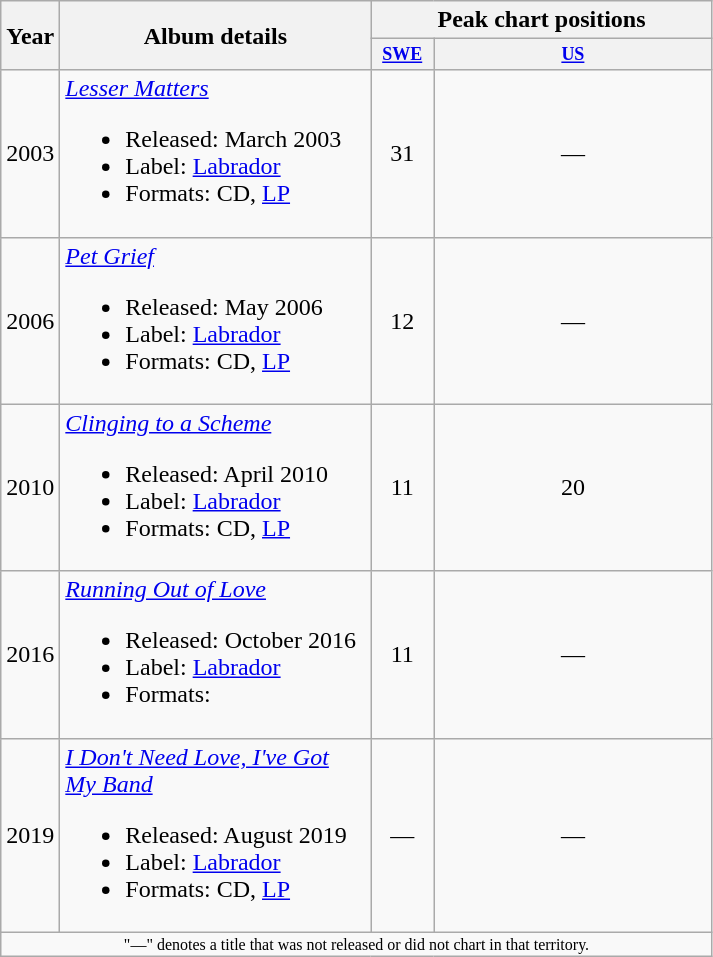<table class="wikitable">
<tr>
<th rowspan="2">Year</th>
<th rowspan="2" style="width:200px;">Album details</th>
<th colspan="2" style="width:100px;">Peak chart positions</th>
</tr>
<tr>
<th style="width:3em;font-size:75%"><a href='#'>SWE</a><br></th>
<th style="width:15em;font-size:75%;"><a href='#'>US</a><br></th>
</tr>
<tr>
<td>2003</td>
<td><em><a href='#'>Lesser Matters</a></em><br><ul><li>Released: March 2003</li><li>Label: <a href='#'>Labrador</a></li><li>Formats: CD, <a href='#'>LP</a></li></ul></td>
<td style="text-align:center;">31</td>
<td style="text-align:center;">—</td>
</tr>
<tr>
<td>2006</td>
<td><em><a href='#'>Pet Grief</a></em><br><ul><li>Released: May 2006</li><li>Label: <a href='#'>Labrador</a></li><li>Formats: CD, <a href='#'>LP</a></li></ul></td>
<td style="text-align:center;">12</td>
<td style="text-align:center;">—</td>
</tr>
<tr>
<td>2010</td>
<td><em><a href='#'>Clinging to a Scheme</a></em><br><ul><li>Released: April 2010</li><li>Label: <a href='#'>Labrador</a></li><li>Formats: CD, <a href='#'>LP</a></li></ul></td>
<td style="text-align:center;">11</td>
<td style="text-align:center;">20</td>
</tr>
<tr>
<td>2016</td>
<td><em><a href='#'>Running Out of Love</a></em><br><ul><li>Released: October 2016</li><li>Label: <a href='#'>Labrador</a></li><li>Formats:</li></ul></td>
<td style="text-align:center;">11<br></td>
<td style="text-align:center;">—</td>
</tr>
<tr>
<td>2019</td>
<td><em><a href='#'>I Don't Need Love, I've Got My Band</a></em><br><ul><li>Released: August 2019</li><li>Label: <a href='#'>Labrador</a></li><li>Formats: CD, <a href='#'>LP</a></li></ul></td>
<td style="text-align:center;">—</td>
<td style="text-align:center;">—</td>
</tr>
<tr>
<td colspan="12" style="text-align:center; font-size:8pt;">"—" denotes a title that was not released or did not chart in that territory.</td>
</tr>
</table>
